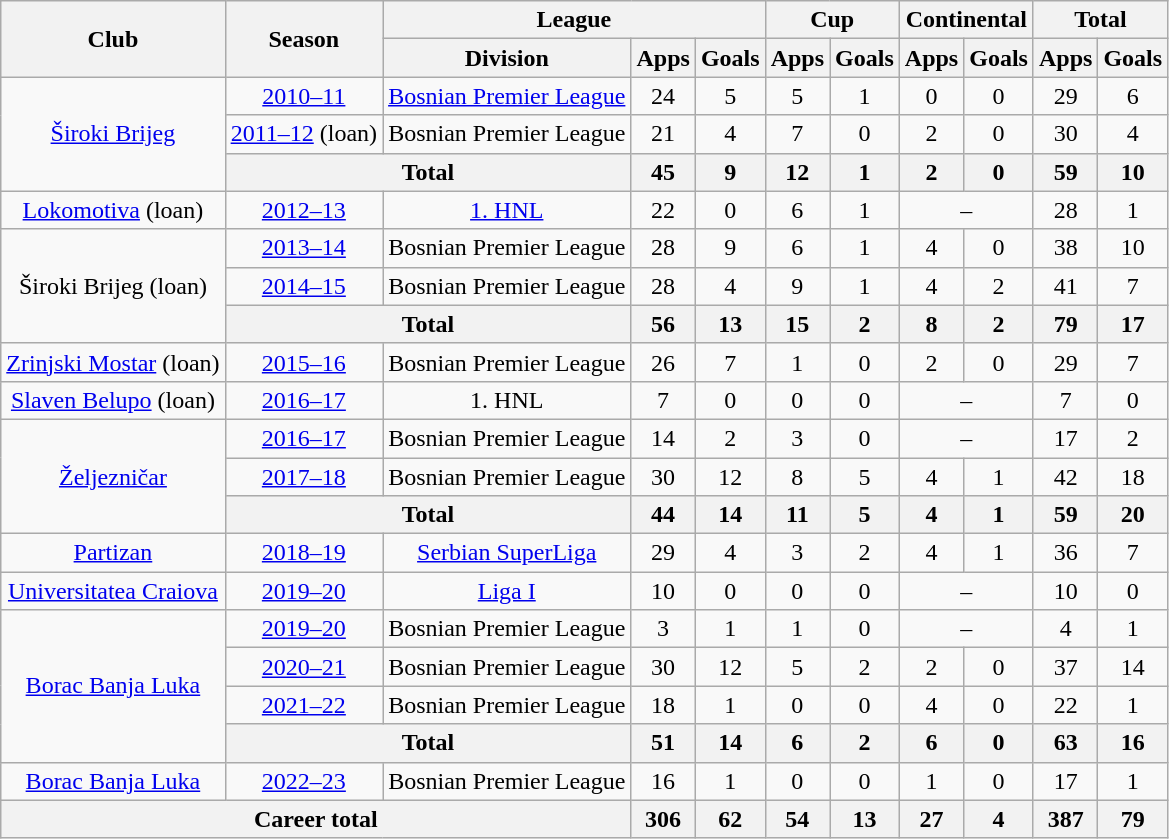<table class=wikitable style="text-align: center">
<tr>
<th rowspan=2>Club</th>
<th rowspan=2>Season</th>
<th colspan=3>League</th>
<th colspan=2>Cup</th>
<th colspan=2>Continental</th>
<th colspan=2>Total</th>
</tr>
<tr>
<th>Division</th>
<th>Apps</th>
<th>Goals</th>
<th>Apps</th>
<th>Goals</th>
<th>Apps</th>
<th>Goals</th>
<th>Apps</th>
<th>Goals</th>
</tr>
<tr>
<td rowspan=3><a href='#'>Široki Brijeg</a></td>
<td><a href='#'>2010–11</a></td>
<td><a href='#'>Bosnian Premier League</a></td>
<td>24</td>
<td>5</td>
<td>5</td>
<td>1</td>
<td>0</td>
<td>0</td>
<td>29</td>
<td>6</td>
</tr>
<tr>
<td><a href='#'>2011–12</a> (loan)</td>
<td>Bosnian Premier League</td>
<td>21</td>
<td>4</td>
<td>7</td>
<td>0</td>
<td>2</td>
<td>0</td>
<td>30</td>
<td>4</td>
</tr>
<tr>
<th colspan=2>Total</th>
<th>45</th>
<th>9</th>
<th>12</th>
<th>1</th>
<th>2</th>
<th>0</th>
<th>59</th>
<th>10</th>
</tr>
<tr>
<td><a href='#'>Lokomotiva</a> (loan)</td>
<td><a href='#'>2012–13</a></td>
<td><a href='#'>1. HNL</a></td>
<td>22</td>
<td>0</td>
<td>6</td>
<td>1</td>
<td colspan=2>–</td>
<td>28</td>
<td>1</td>
</tr>
<tr>
<td rowspan=3>Široki Brijeg (loan)</td>
<td><a href='#'>2013–14</a></td>
<td>Bosnian Premier League</td>
<td>28</td>
<td>9</td>
<td>6</td>
<td>1</td>
<td>4</td>
<td>0</td>
<td>38</td>
<td>10</td>
</tr>
<tr>
<td><a href='#'>2014–15</a></td>
<td>Bosnian Premier League</td>
<td>28</td>
<td>4</td>
<td>9</td>
<td>1</td>
<td>4</td>
<td>2</td>
<td>41</td>
<td>7</td>
</tr>
<tr>
<th colspan=2>Total</th>
<th>56</th>
<th>13</th>
<th>15</th>
<th>2</th>
<th>8</th>
<th>2</th>
<th>79</th>
<th>17</th>
</tr>
<tr>
<td><a href='#'>Zrinjski Mostar</a> (loan)</td>
<td><a href='#'>2015–16</a></td>
<td>Bosnian Premier League</td>
<td>26</td>
<td>7</td>
<td>1</td>
<td>0</td>
<td>2</td>
<td>0</td>
<td>29</td>
<td>7</td>
</tr>
<tr>
<td><a href='#'>Slaven Belupo</a> (loan)</td>
<td><a href='#'>2016–17</a></td>
<td>1. HNL</td>
<td>7</td>
<td>0</td>
<td>0</td>
<td>0</td>
<td colspan=2>–</td>
<td>7</td>
<td>0</td>
</tr>
<tr>
<td rowspan=3><a href='#'>Željezničar</a></td>
<td><a href='#'>2016–17</a></td>
<td>Bosnian Premier League</td>
<td>14</td>
<td>2</td>
<td>3</td>
<td>0</td>
<td colspan=2>–</td>
<td>17</td>
<td>2</td>
</tr>
<tr>
<td><a href='#'>2017–18</a></td>
<td>Bosnian Premier League</td>
<td>30</td>
<td>12</td>
<td>8</td>
<td>5</td>
<td>4</td>
<td>1</td>
<td>42</td>
<td>18</td>
</tr>
<tr>
<th colspan=2>Total</th>
<th>44</th>
<th>14</th>
<th>11</th>
<th>5</th>
<th>4</th>
<th>1</th>
<th>59</th>
<th>20</th>
</tr>
<tr>
<td><a href='#'>Partizan</a></td>
<td><a href='#'>2018–19</a></td>
<td><a href='#'>Serbian SuperLiga</a></td>
<td>29</td>
<td>4</td>
<td>3</td>
<td>2</td>
<td>4</td>
<td>1</td>
<td>36</td>
<td>7</td>
</tr>
<tr>
<td><a href='#'>Universitatea Craiova</a></td>
<td><a href='#'>2019–20</a></td>
<td><a href='#'>Liga I</a></td>
<td>10</td>
<td>0</td>
<td>0</td>
<td>0</td>
<td colspan=2>–</td>
<td>10</td>
<td>0</td>
</tr>
<tr>
<td rowspan=4><a href='#'>Borac Banja Luka</a></td>
<td><a href='#'>2019–20</a></td>
<td>Bosnian Premier League</td>
<td>3</td>
<td>1</td>
<td>1</td>
<td>0</td>
<td colspan=2>–</td>
<td>4</td>
<td>1</td>
</tr>
<tr>
<td><a href='#'>2020–21</a></td>
<td>Bosnian Premier League</td>
<td>30</td>
<td>12</td>
<td>5</td>
<td>2</td>
<td>2</td>
<td>0</td>
<td>37</td>
<td>14</td>
</tr>
<tr>
<td><a href='#'>2021–22</a></td>
<td>Bosnian Premier League</td>
<td>18</td>
<td>1</td>
<td>0</td>
<td>0</td>
<td>4</td>
<td>0</td>
<td>22</td>
<td>1</td>
</tr>
<tr>
<th colspan=2>Total</th>
<th>51</th>
<th>14</th>
<th>6</th>
<th>2</th>
<th>6</th>
<th>0</th>
<th>63</th>
<th>16</th>
</tr>
<tr>
<td><a href='#'>Borac Banja Luka</a></td>
<td><a href='#'>2022–23</a></td>
<td>Bosnian Premier League</td>
<td>16</td>
<td>1</td>
<td>0</td>
<td>0</td>
<td>1</td>
<td>0</td>
<td>17</td>
<td>1</td>
</tr>
<tr>
<th colspan=3>Career total</th>
<th>306</th>
<th>62</th>
<th>54</th>
<th>13</th>
<th>27</th>
<th>4</th>
<th>387</th>
<th>79</th>
</tr>
</table>
